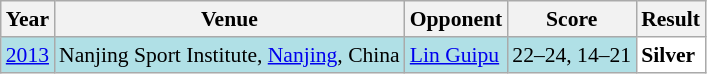<table class="sortable wikitable" style="font-size: 90%;">
<tr>
<th>Year</th>
<th>Venue</th>
<th>Opponent</th>
<th>Score</th>
<th>Result</th>
</tr>
<tr style="background:#B0E0E6">
<td align="center"><a href='#'>2013</a></td>
<td align="left">Nanjing Sport Institute, <a href='#'>Nanjing</a>, China</td>
<td align="left"> <a href='#'>Lin Guipu</a></td>
<td align="left">22–24, 14–21</td>
<td style="text-align:left; background:white"> <strong>Silver</strong></td>
</tr>
</table>
